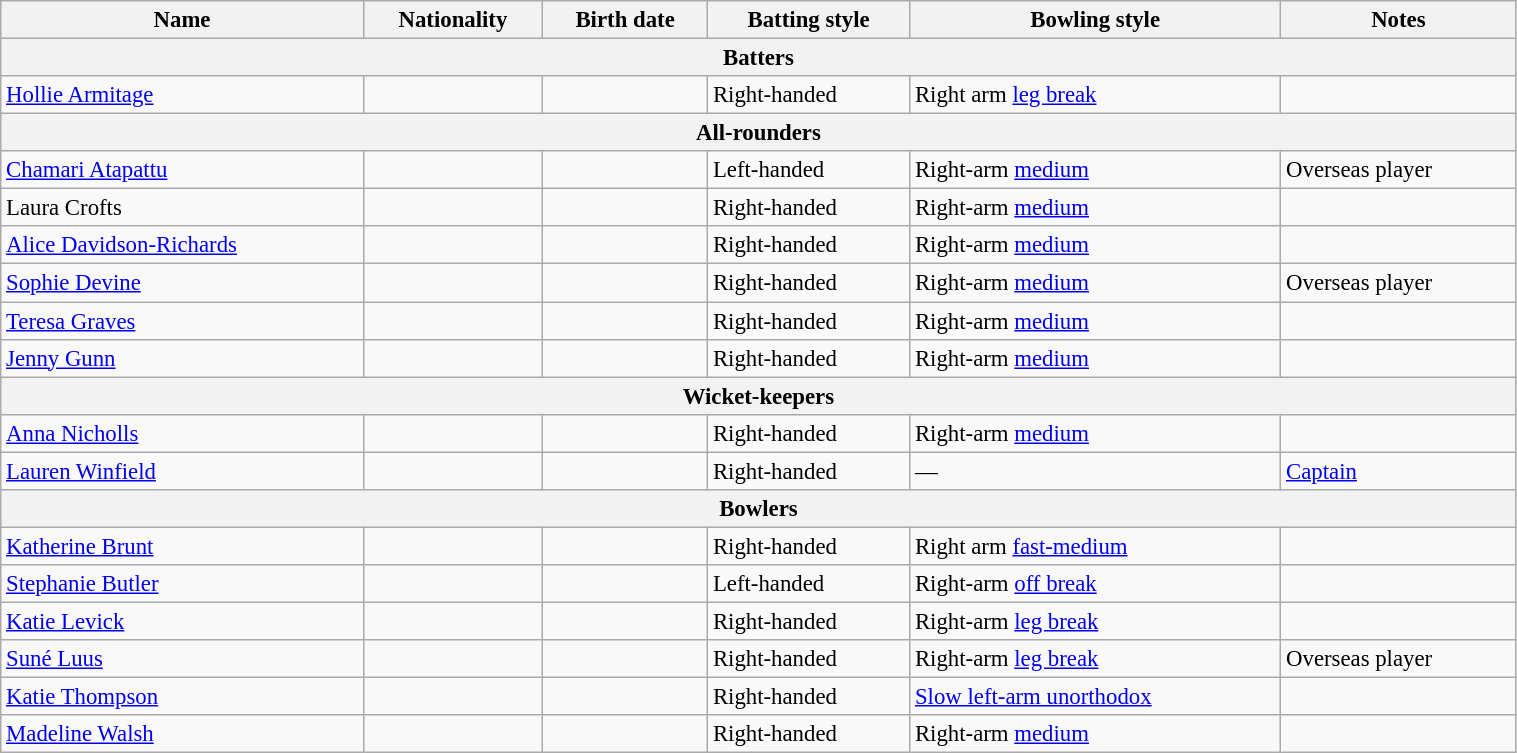<table class="wikitable"  style="font-size:95%; width:80%;">
<tr>
<th>Name</th>
<th>Nationality</th>
<th>Birth date</th>
<th>Batting style</th>
<th>Bowling style</th>
<th>Notes</th>
</tr>
<tr>
<th colspan="7">Batters</th>
</tr>
<tr>
<td><a href='#'>Hollie Armitage</a></td>
<td></td>
<td></td>
<td>Right-handed</td>
<td>Right arm <a href='#'>leg break</a></td>
<td></td>
</tr>
<tr>
<th colspan="7">All-rounders</th>
</tr>
<tr>
<td><a href='#'>Chamari Atapattu</a></td>
<td></td>
<td></td>
<td>Left-handed</td>
<td>Right-arm <a href='#'>medium</a></td>
<td>Overseas player</td>
</tr>
<tr>
<td>Laura Crofts</td>
<td></td>
<td></td>
<td>Right-handed</td>
<td>Right-arm <a href='#'>medium</a></td>
<td></td>
</tr>
<tr>
<td><a href='#'>Alice Davidson-Richards</a></td>
<td></td>
<td></td>
<td>Right-handed</td>
<td>Right-arm <a href='#'>medium</a></td>
<td></td>
</tr>
<tr>
<td><a href='#'>Sophie Devine</a></td>
<td></td>
<td></td>
<td>Right-handed</td>
<td>Right-arm <a href='#'>medium</a></td>
<td>Overseas player</td>
</tr>
<tr>
<td><a href='#'>Teresa Graves</a></td>
<td></td>
<td></td>
<td>Right-handed</td>
<td>Right-arm <a href='#'>medium</a></td>
<td></td>
</tr>
<tr>
<td><a href='#'>Jenny Gunn</a></td>
<td></td>
<td></td>
<td>Right-handed</td>
<td>Right-arm <a href='#'>medium</a></td>
<td></td>
</tr>
<tr>
<th colspan="7">Wicket-keepers</th>
</tr>
<tr>
<td><a href='#'>Anna Nicholls</a></td>
<td></td>
<td></td>
<td>Right-handed</td>
<td>Right-arm <a href='#'>medium</a></td>
</tr>
<tr>
<td><a href='#'>Lauren Winfield</a></td>
<td></td>
<td></td>
<td>Right-handed</td>
<td>—</td>
<td><a href='#'>Captain</a></td>
</tr>
<tr>
<th colspan="7">Bowlers</th>
</tr>
<tr>
<td><a href='#'>Katherine Brunt</a></td>
<td></td>
<td></td>
<td>Right-handed</td>
<td>Right arm <a href='#'>fast-medium</a></td>
<td></td>
</tr>
<tr>
<td><a href='#'>Stephanie Butler</a></td>
<td></td>
<td></td>
<td>Left-handed</td>
<td>Right-arm <a href='#'>off break</a></td>
<td></td>
</tr>
<tr>
<td><a href='#'>Katie Levick</a></td>
<td></td>
<td></td>
<td>Right-handed</td>
<td>Right-arm <a href='#'>leg break</a></td>
<td></td>
</tr>
<tr>
<td><a href='#'>Suné Luus</a></td>
<td></td>
<td></td>
<td>Right-handed</td>
<td>Right-arm <a href='#'>leg break</a></td>
<td>Overseas player</td>
</tr>
<tr>
<td><a href='#'>Katie Thompson</a></td>
<td></td>
<td></td>
<td>Right-handed</td>
<td><a href='#'>Slow left-arm unorthodox</a></td>
<td></td>
</tr>
<tr>
<td><a href='#'>Madeline Walsh</a></td>
<td></td>
<td></td>
<td>Right-handed</td>
<td>Right-arm <a href='#'>medium</a></td>
<td></td>
</tr>
</table>
